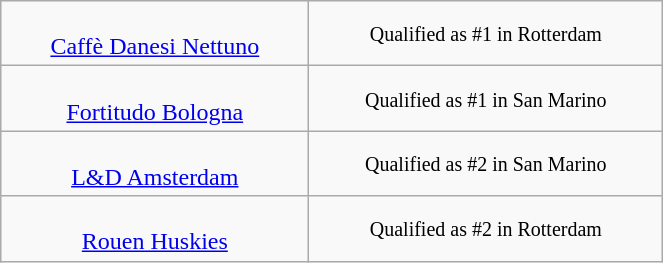<table class="wikitable" width=35%>
<tr align=center>
<td><br><a href='#'>Caffè Danesi Nettuno</a></td>
<td><small>Qualified as #1 in Rotterdam</small></td>
</tr>
<tr align=center>
<td><br><a href='#'>Fortitudo Bologna</a></td>
<td><small>Qualified as #1 in San Marino</small></td>
</tr>
<tr align=center>
<td><br><a href='#'>L&D Amsterdam</a></td>
<td><small>Qualified as #2 in San Marino</small></td>
</tr>
<tr align=center>
<td><br><a href='#'>Rouen Huskies</a></td>
<td><small>Qualified as #2 in Rotterdam</small></td>
</tr>
</table>
